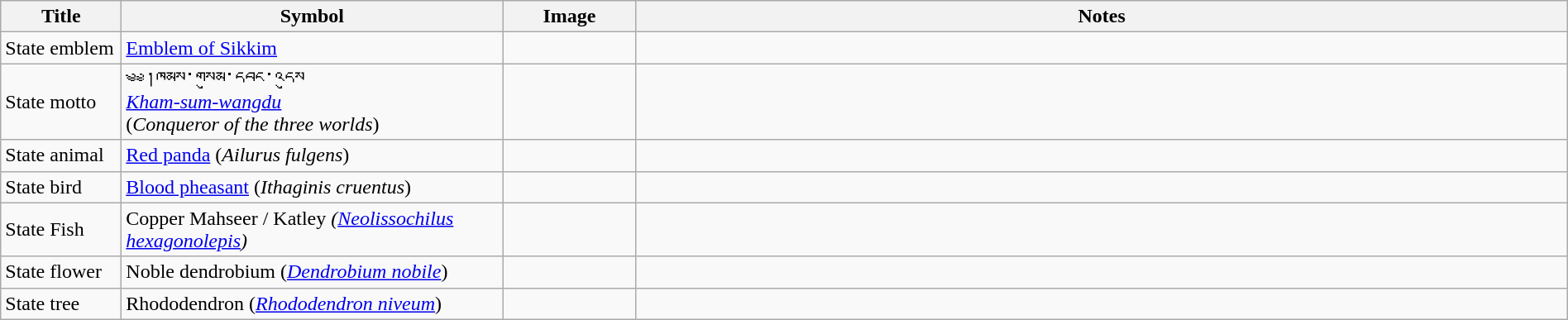<table class="wikitable" style="width: 100%;">
<tr>
<th width=90>Title</th>
<th style="width:300px;">Symbol</th>
<th width=100>Image</th>
<th>Notes</th>
</tr>
<tr>
<td>State emblem</td>
<td><a href='#'>Emblem of Sikkim</a></td>
<td style="text-align:center;"></td>
<td></td>
</tr>
<tr>
<td>State motto</td>
<td>༄༅།ཁམས་གསུམ་དབང་འདུས <br> <em><a href='#'>Kham-sum-wangdu</a></em><br> (<em>Conqueror of the three worlds</em>)</td>
<td style="text-align:center;"></td>
<td></td>
</tr>
<tr>
<td>State animal</td>
<td><a href='#'>Red panda</a> (<em>Ailurus fulgens</em>)</td>
<td align=center></td>
<td></td>
</tr>
<tr>
<td>State bird</td>
<td><a href='#'>Blood pheasant</a> (<em>Ithaginis cruentus</em>)</td>
<td align=center></td>
<td></td>
</tr>
<tr>
<td>State Fish</td>
<td>Copper Mahseer / Katley <em>(<a href='#'>Neolissochilus hexagonolepis</a>)</em></td>
<td></td>
<td></td>
</tr>
<tr>
<td>State flower</td>
<td>Noble dendrobium (<em><a href='#'>Dendrobium nobile</a></em>)</td>
<td align=center></td>
<td></td>
</tr>
<tr>
<td>State tree</td>
<td>Rhododendron (<em><a href='#'>Rhododendron niveum</a></em>)</td>
<td align=center></td>
<td></td>
</tr>
</table>
